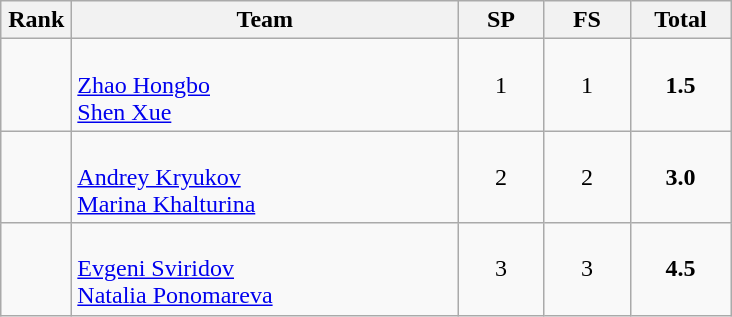<table class=wikitable style="text-align:center">
<tr>
<th width=40>Rank</th>
<th width=250>Team</th>
<th width=50>SP</th>
<th width=50>FS</th>
<th width=60>Total</th>
</tr>
<tr>
<td></td>
<td align=left><br><a href='#'>Zhao Hongbo</a><br><a href='#'>Shen Xue</a></td>
<td>1</td>
<td>1</td>
<td><strong>1.5</strong></td>
</tr>
<tr>
<td></td>
<td align=left><br><a href='#'>Andrey Kryukov</a><br><a href='#'>Marina Khalturina</a></td>
<td>2</td>
<td>2</td>
<td><strong>3.0</strong></td>
</tr>
<tr>
<td></td>
<td align=left><br><a href='#'>Evgeni Sviridov</a><br><a href='#'>Natalia Ponomareva</a></td>
<td>3</td>
<td>3</td>
<td><strong>4.5</strong></td>
</tr>
</table>
